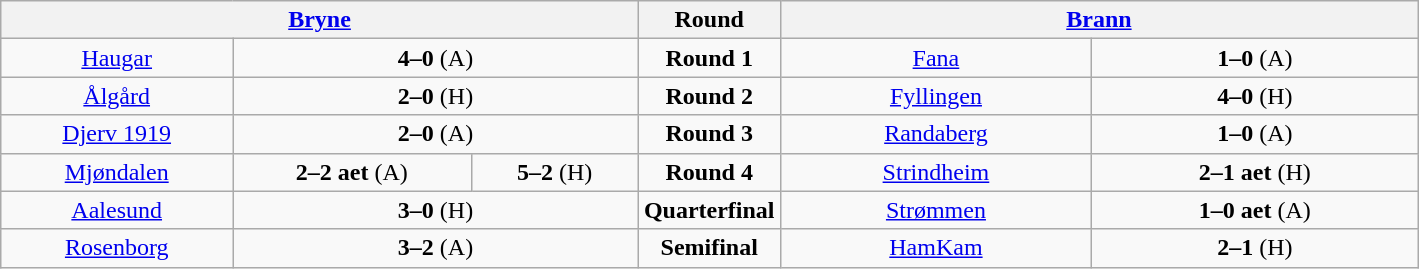<table border=1 class=wikitable style="text-align:center">
<tr valign=top>
<th width=45% colspan=3><a href='#'>Bryne</a></th>
<th width=10%>Round</th>
<th width=45% colspan=3><a href='#'>Brann</a></th>
</tr>
<tr valign=top>
<td><a href='#'>Haugar</a></td>
<td colspan=2><strong>4–0</strong> (A)</td>
<td><strong>Round 1</strong></td>
<td><a href='#'>Fana</a></td>
<td colspan=2><strong>1–0</strong> (A)</td>
</tr>
<tr valign=top>
<td><a href='#'>Ålgård</a></td>
<td colspan=2><strong>2–0</strong> (H)</td>
<td><strong>Round 2</strong></td>
<td><a href='#'>Fyllingen</a></td>
<td colspan=2><strong>4–0</strong> (H)</td>
</tr>
<tr valign=top>
<td><a href='#'>Djerv 1919</a></td>
<td colspan=2><strong>2–0</strong> (A)</td>
<td><strong>Round 3</strong></td>
<td><a href='#'>Randaberg</a></td>
<td colspan=2><strong>1–0</strong> (A)</td>
</tr>
<tr valign=top>
<td><a href='#'>Mjøndalen</a></td>
<td><strong>2–2 aet</strong> (A)</td>
<td><strong>5–2</strong> (H)</td>
<td><strong>Round 4</strong></td>
<td><a href='#'>Strindheim</a></td>
<td colspan=2><strong>2–1 aet</strong> (H)</td>
</tr>
<tr valign=top>
<td><a href='#'>Aalesund</a></td>
<td colspan=2><strong>3–0</strong> (H)</td>
<td><strong>Quarterfinal</strong></td>
<td><a href='#'>Strømmen</a></td>
<td colspan=2><strong>1–0 aet</strong> (A)</td>
</tr>
<tr valign=top>
<td><a href='#'>Rosenborg</a></td>
<td colspan=2><strong>3–2</strong> (A)</td>
<td><strong>Semifinal</strong></td>
<td><a href='#'>HamKam</a></td>
<td colspan=2><strong>2–1</strong> (H)</td>
</tr>
</table>
